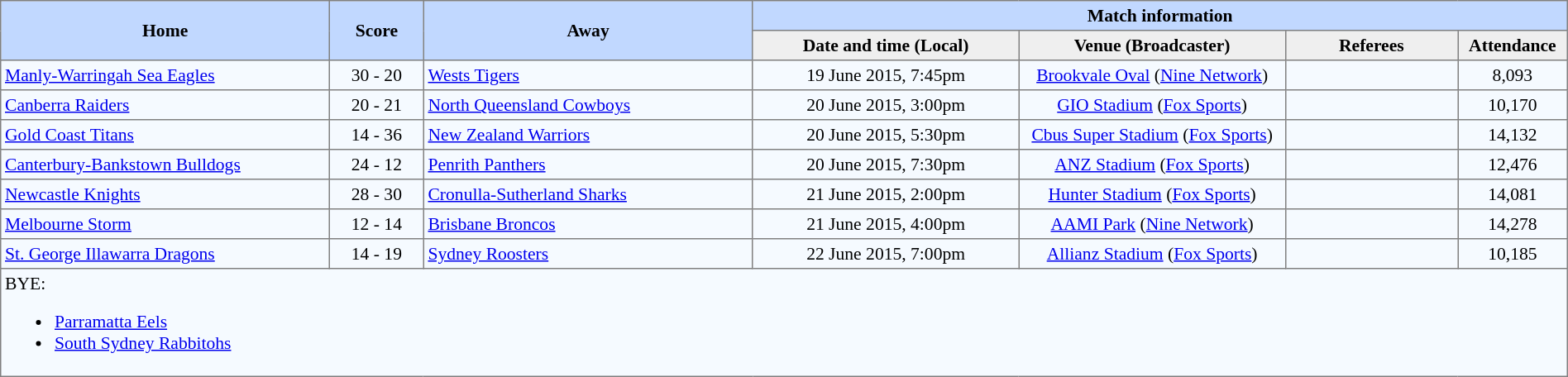<table border="1" cellpadding="3" cellspacing="0" style="border-collapse:collapse; font-size:90%; width:100%;">
<tr style="background:#c1d8ff;">
<th rowspan="2" style="width:21%;">Home</th>
<th rowspan="2" style="width:6%;">Score</th>
<th rowspan="2" style="width:21%;">Away</th>
<th colspan=6>Match information</th>
</tr>
<tr style="background:#efefef;">
<th width=17%>Date and time (Local)</th>
<th width="17%">Venue (Broadcaster)</th>
<th width=11%>Referees</th>
<th width=7%>Attendance</th>
</tr>
<tr style="text-align:center; background:#f5faff;">
<td align="left"> <a href='#'>Manly-Warringah Sea Eagles</a></td>
<td>30 - 20</td>
<td align="left"> <a href='#'>Wests Tigers</a></td>
<td>19 June 2015, 7:45pm</td>
<td><a href='#'>Brookvale Oval</a>  (<a href='#'>Nine Network</a>)</td>
<td></td>
<td>8,093</td>
</tr>
<tr style="text-align:center; background:#f5faff;">
<td align="left"> <a href='#'>Canberra Raiders</a></td>
<td>20 - 21</td>
<td align="left"> <a href='#'>North Queensland Cowboys</a></td>
<td>20 June 2015, 3:00pm</td>
<td><a href='#'>GIO Stadium</a> (<a href='#'>Fox Sports</a>)</td>
<td></td>
<td>10,170</td>
</tr>
<tr style="text-align:center; background:#f5faff;">
<td align="left"> <a href='#'>Gold Coast Titans</a></td>
<td>14 - 36</td>
<td align="left"> <a href='#'>New Zealand Warriors</a></td>
<td>20 June 2015, 5:30pm</td>
<td><a href='#'>Cbus Super Stadium</a> (<a href='#'>Fox Sports</a>)</td>
<td></td>
<td>14,132</td>
</tr>
<tr style="text-align:center; background:#f5faff;">
<td align="left"> <a href='#'>Canterbury-Bankstown Bulldogs</a></td>
<td>24 - 12</td>
<td align="left"> <a href='#'>Penrith Panthers</a></td>
<td>20 June 2015, 7:30pm</td>
<td><a href='#'>ANZ Stadium</a> (<a href='#'>Fox Sports</a>)</td>
<td></td>
<td>12,476</td>
</tr>
<tr style="text-align:center; background:#f5faff;">
<td align="left"> <a href='#'>Newcastle Knights</a></td>
<td>28 - 30</td>
<td align="left"> <a href='#'>Cronulla-Sutherland Sharks</a></td>
<td>21 June 2015, 2:00pm</td>
<td><a href='#'>Hunter Stadium</a> (<a href='#'>Fox Sports</a>)</td>
<td></td>
<td>14,081</td>
</tr>
<tr style="text-align:center; background:#f5faff;">
<td align="left"> <a href='#'>Melbourne Storm</a></td>
<td>12 - 14</td>
<td align="left"> <a href='#'>Brisbane Broncos</a></td>
<td>21 June 2015, 4:00pm</td>
<td><a href='#'>AAMI Park</a>  (<a href='#'>Nine Network</a>)</td>
<td></td>
<td>14,278</td>
</tr>
<tr style="text-align:center; background:#f5faff;">
<td align="left"> <a href='#'>St. George Illawarra Dragons</a></td>
<td>14 - 19</td>
<td align="left"><a href='#'>Sydney Roosters</a></td>
<td>22 June 2015, 7:00pm</td>
<td><a href='#'>Allianz Stadium</a> (<a href='#'>Fox Sports</a>)</td>
<td></td>
<td>10,185</td>
</tr>
<tr style="text-align:center; background:#f5faff;">
<td colspan="7" align="left">BYE:<br><ul><li> <a href='#'>Parramatta Eels</a></li><li> <a href='#'>South Sydney Rabbitohs</a></li></ul></td>
</tr>
</table>
